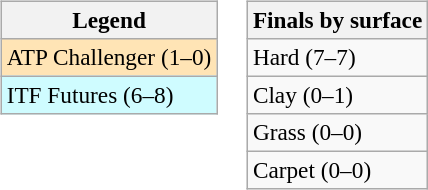<table>
<tr valign=top>
<td><br><table class=wikitable style=font-size:97%>
<tr>
<th>Legend</th>
</tr>
<tr bgcolor=moccasin>
<td>ATP Challenger (1–0)</td>
</tr>
<tr bgcolor=cffcff>
<td>ITF Futures (6–8)</td>
</tr>
</table>
</td>
<td><br><table class=wikitable style=font-size:97%>
<tr>
<th>Finals by surface</th>
</tr>
<tr>
<td>Hard (7–7)</td>
</tr>
<tr>
<td>Clay (0–1)</td>
</tr>
<tr>
<td>Grass (0–0)</td>
</tr>
<tr>
<td>Carpet (0–0)</td>
</tr>
</table>
</td>
</tr>
</table>
